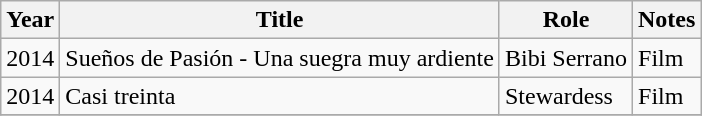<table class="wikitable">
<tr>
<th>Year</th>
<th>Title</th>
<th>Role</th>
<th>Notes</th>
</tr>
<tr>
<td>2014</td>
<td>Sueños de Pasión - Una suegra muy ardiente</td>
<td>Bibi Serrano</td>
<td>Film</td>
</tr>
<tr>
<td>2014</td>
<td>Casi treinta</td>
<td>Stewardess</td>
<td>Film</td>
</tr>
<tr>
</tr>
</table>
